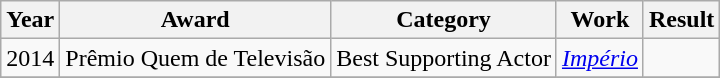<table class="wikitable">
<tr>
<th>Year</th>
<th>Award</th>
<th>Category</th>
<th>Work</th>
<th>Result</th>
</tr>
<tr>
<td>2014</td>
<td>Prêmio Quem de Televisão</td>
<td>Best Supporting Actor</td>
<td><em><a href='#'>Império</a></em></td>
<td></td>
</tr>
<tr>
</tr>
</table>
